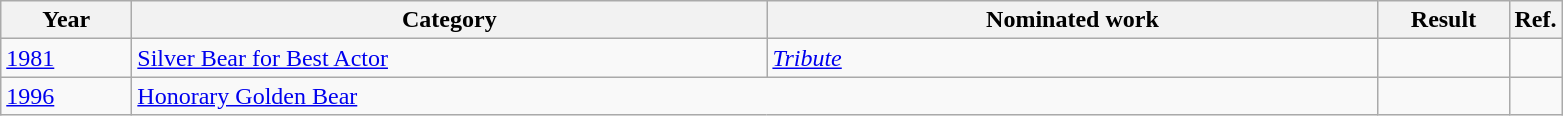<table class=wikitable>
<tr>
<th scope="col" style="width:5em;">Year</th>
<th scope="col" style="width:26em;">Category</th>
<th scope="col" style="width:25em;">Nominated work</th>
<th scope="col" style="width:5em;">Result</th>
<th>Ref.</th>
</tr>
<tr>
<td><a href='#'>1981</a></td>
<td><a href='#'>Silver Bear for Best Actor</a></td>
<td><em><a href='#'>Tribute</a></em></td>
<td></td>
<td></td>
</tr>
<tr>
<td><a href='#'>1996</a></td>
<td colspan="2"><a href='#'>Honorary Golden Bear</a></td>
<td></td>
<td></td>
</tr>
</table>
